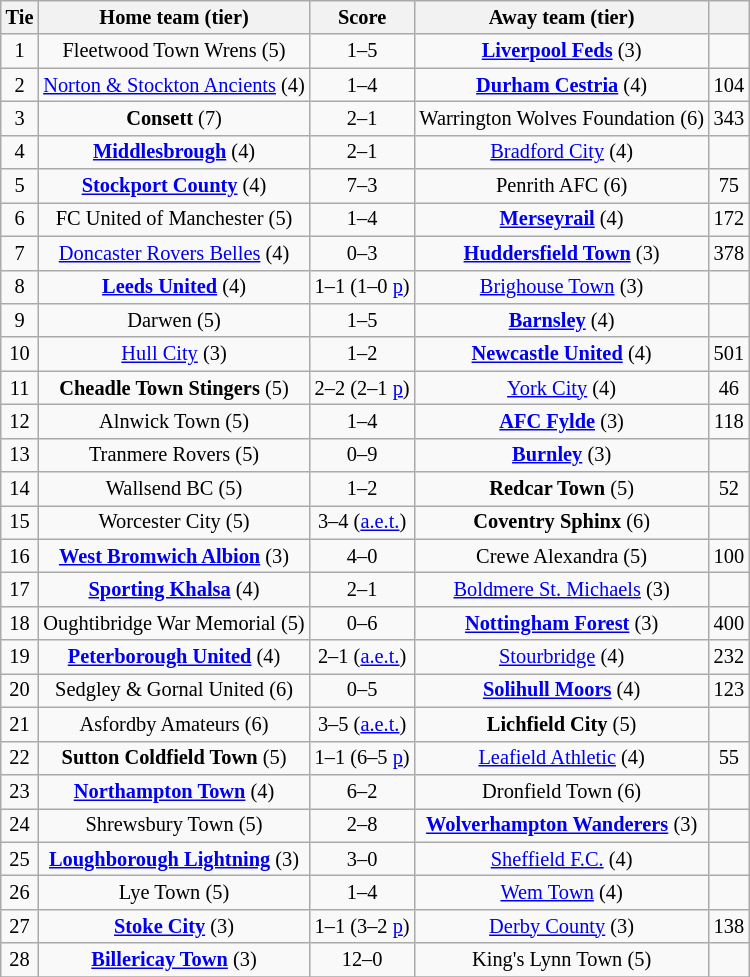<table class="wikitable" style="text-align:center; font-size:85%">
<tr>
<th>Tie</th>
<th>Home team (tier)</th>
<th>Score</th>
<th>Away team (tier)</th>
<th></th>
</tr>
<tr>
<td>1</td>
<td>Fleetwood Town Wrens (5)</td>
<td>1–5</td>
<td><strong><a href='#'>Liverpool Feds</a></strong> (3)</td>
<td></td>
</tr>
<tr>
<td>2</td>
<td><a href='#'>Norton & Stockton Ancients</a> (4)</td>
<td>1–4</td>
<td><strong><a href='#'>Durham Cestria</a></strong> (4)</td>
<td>104</td>
</tr>
<tr>
<td>3</td>
<td><strong>Consett</strong> (7)</td>
<td>2–1</td>
<td>Warrington Wolves Foundation (6)</td>
<td>343</td>
</tr>
<tr>
<td>4</td>
<td><strong><a href='#'>Middlesbrough</a></strong> (4)</td>
<td>2–1</td>
<td><a href='#'>Bradford City</a> (4)</td>
<td></td>
</tr>
<tr>
<td>5</td>
<td><strong><a href='#'>Stockport County</a></strong> (4)</td>
<td>7–3</td>
<td>Penrith AFC (6)</td>
<td>75</td>
</tr>
<tr>
<td>6</td>
<td>FC United of Manchester (5)</td>
<td>1–4</td>
<td><strong><a href='#'>Merseyrail</a></strong> (4)</td>
<td>172</td>
</tr>
<tr>
<td>7</td>
<td><a href='#'>Doncaster Rovers Belles</a> (4)</td>
<td>0–3</td>
<td><strong><a href='#'>Huddersfield Town</a></strong> (3)</td>
<td>378</td>
</tr>
<tr>
<td>8</td>
<td><strong><a href='#'>Leeds United</a></strong> (4)</td>
<td>1–1 (1–0 <a href='#'>p</a>)</td>
<td><a href='#'>Brighouse Town</a> (3)</td>
<td></td>
</tr>
<tr>
<td>9</td>
<td>Darwen (5)</td>
<td>1–5</td>
<td><strong><a href='#'>Barnsley</a></strong> (4)</td>
<td></td>
</tr>
<tr>
<td>10</td>
<td><a href='#'>Hull City</a> (3)</td>
<td>1–2</td>
<td><strong><a href='#'>Newcastle United</a></strong> (4)</td>
<td>501</td>
</tr>
<tr>
<td>11</td>
<td><strong>Cheadle Town Stingers</strong> (5)</td>
<td>2–2 (2–1 <a href='#'>p</a>)</td>
<td><a href='#'>York City</a> (4)</td>
<td>46</td>
</tr>
<tr>
<td>12</td>
<td>Alnwick Town (5)</td>
<td>1–4</td>
<td><strong><a href='#'>AFC Fylde</a></strong> (3)</td>
<td>118</td>
</tr>
<tr>
<td>13</td>
<td>Tranmere Rovers (5)</td>
<td>0–9</td>
<td><strong><a href='#'>Burnley</a></strong> (3)</td>
<td></td>
</tr>
<tr>
<td>14</td>
<td>Wallsend BC (5)</td>
<td>1–2</td>
<td><strong>Redcar Town</strong> (5)</td>
<td>52</td>
</tr>
<tr>
<td>15</td>
<td>Worcester City (5)</td>
<td>3–4 (<a href='#'>a.e.t.</a>)</td>
<td><strong>Coventry Sphinx</strong> (6)</td>
<td></td>
</tr>
<tr>
<td>16</td>
<td><strong><a href='#'>West Bromwich Albion</a></strong> (3)</td>
<td>4–0</td>
<td>Crewe Alexandra (5)</td>
<td>100</td>
</tr>
<tr>
<td>17</td>
<td><strong><a href='#'>Sporting Khalsa</a></strong> (4)</td>
<td>2–1</td>
<td><a href='#'>Boldmere St. Michaels</a> (3)</td>
<td></td>
</tr>
<tr>
<td>18</td>
<td>Oughtibridge War Memorial (5)</td>
<td>0–6</td>
<td><strong><a href='#'>Nottingham Forest</a></strong> (3)</td>
<td>400</td>
</tr>
<tr>
<td>19</td>
<td><strong><a href='#'>Peterborough United</a></strong> (4)</td>
<td>2–1 (<a href='#'>a.e.t.</a>)</td>
<td><a href='#'>Stourbridge</a> (4)</td>
<td>232</td>
</tr>
<tr>
<td>20</td>
<td>Sedgley & Gornal United (6)</td>
<td>0–5</td>
<td><strong><a href='#'>Solihull Moors</a></strong> (4)</td>
<td>123</td>
</tr>
<tr>
<td>21</td>
<td>Asfordby Amateurs (6)</td>
<td>3–5 (<a href='#'>a.e.t.</a>)</td>
<td><strong>Lichfield City</strong> (5)</td>
<td></td>
</tr>
<tr>
<td>22</td>
<td><strong>Sutton Coldfield Town</strong> (5)</td>
<td>1–1 (6–5 <a href='#'>p</a>)</td>
<td><a href='#'>Leafield Athletic</a> (4)</td>
<td>55</td>
</tr>
<tr>
<td>23</td>
<td><strong><a href='#'>Northampton Town</a></strong> (4)</td>
<td>6–2</td>
<td>Dronfield Town (6)</td>
<td></td>
</tr>
<tr>
<td>24</td>
<td>Shrewsbury Town (5)</td>
<td>2–8</td>
<td><strong><a href='#'>Wolverhampton Wanderers</a></strong> (3)</td>
<td></td>
</tr>
<tr>
<td>25</td>
<td><strong><a href='#'>Loughborough Lightning</a></strong> (3)</td>
<td>3–0</td>
<td><a href='#'>Sheffield F.C.</a> (4)</td>
<td></td>
</tr>
<tr>
<td>26</td>
<td>Lye Town (5)</td>
<td>1–4</td>
<td><a href='#'>Wem Town</a> (4)</td>
<td></td>
</tr>
<tr>
<td>27</td>
<td><strong><a href='#'>Stoke City</a></strong> (3)</td>
<td>1–1 (3–2 <a href='#'>p</a>)</td>
<td><a href='#'>Derby County</a> (3)</td>
<td>138</td>
</tr>
<tr>
<td>28</td>
<td><strong><a href='#'>Billericay Town</a></strong> (3)</td>
<td>12–0</td>
<td>King's Lynn Town (5)</td>
<td></td>
</tr>
<tr>
</tr>
</table>
